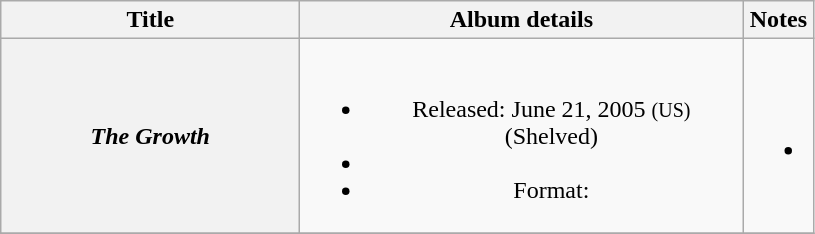<table class="wikitable plainrowheaders" style="text-align:center;">
<tr>
<th scope="col" style="width:12em;">Title</th>
<th scope="col" style="width:18em;">Album details</th>
<th scope="col">Notes</th>
</tr>
<tr>
<th scope="row"><em>The Growth</em></th>
<td><br><ul><li>Released: June 21, 2005 <small>(US)</small> (Shelved)</li><li></li><li>Format:</li></ul></td>
<td><br><ul><li></li></ul></td>
</tr>
<tr>
</tr>
</table>
